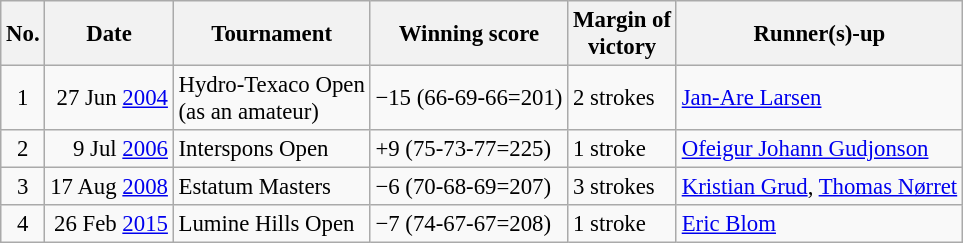<table class="wikitable" style="font-size:95%;">
<tr>
<th>No.</th>
<th>Date</th>
<th>Tournament</th>
<th>Winning score</th>
<th>Margin of<br>victory</th>
<th>Runner(s)-up</th>
</tr>
<tr>
<td align=center>1</td>
<td align=right>27 Jun <a href='#'>2004</a></td>
<td>Hydro-Texaco Open<br>(as an amateur)</td>
<td>−15 (66-69-66=201)</td>
<td>2 strokes</td>
<td> <a href='#'>Jan-Are Larsen</a></td>
</tr>
<tr>
<td align=center>2</td>
<td align=right>9 Jul <a href='#'>2006</a></td>
<td>Interspons Open</td>
<td>+9 (75-73-77=225)</td>
<td>1 stroke</td>
<td> <a href='#'>Ofeigur Johann Gudjonson</a></td>
</tr>
<tr>
<td align=center>3</td>
<td align=right>17 Aug <a href='#'>2008</a></td>
<td>Estatum Masters</td>
<td>−6 (70-68-69=207)</td>
<td>3 strokes</td>
<td> <a href='#'>Kristian Grud</a>,  <a href='#'>Thomas Nørret</a></td>
</tr>
<tr>
<td align=center>4</td>
<td align=right>26 Feb <a href='#'>2015</a></td>
<td>Lumine Hills Open</td>
<td>−7 (74-67-67=208)</td>
<td>1 stroke</td>
<td> <a href='#'>Eric Blom</a></td>
</tr>
</table>
